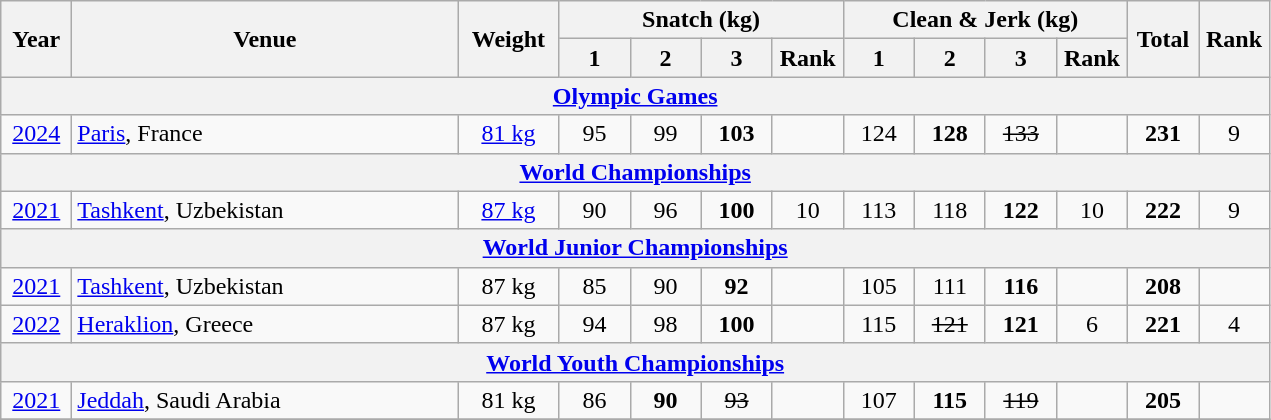<table class = "wikitable" style="text-align:center;">
<tr>
<th rowspan=2 width=40>Year</th>
<th rowspan=2 width=250>Venue</th>
<th rowspan=2 width=60>Weight</th>
<th colspan=4>Snatch (kg)</th>
<th colspan=4>Clean & Jerk (kg)</th>
<th rowspan=2 width=40>Total</th>
<th rowspan=2 width=40>Rank</th>
</tr>
<tr>
<th width=40>1</th>
<th width=40>2</th>
<th width=40>3</th>
<th width=40>Rank</th>
<th width=40>1</th>
<th width=40>2</th>
<th width=40>3</th>
<th width=40>Rank</th>
</tr>
<tr>
<th colspan=13><a href='#'>Olympic Games</a></th>
</tr>
<tr>
<td><a href='#'>2024</a></td>
<td align=left><a href='#'>Paris</a>, France</td>
<td><a href='#'>81 kg</a></td>
<td>95</td>
<td>99</td>
<td><strong>103</strong></td>
<td></td>
<td>124</td>
<td><strong>128</strong></td>
<td><s>133</s></td>
<td></td>
<td><strong>231</strong></td>
<td>9</td>
</tr>
<tr>
<th colspan=13><a href='#'>World Championships</a></th>
</tr>
<tr>
<td><a href='#'>2021</a></td>
<td align=left><a href='#'>Tashkent</a>, Uzbekistan</td>
<td><a href='#'>87 kg</a></td>
<td>90</td>
<td>96</td>
<td><strong>100</strong></td>
<td>10</td>
<td>113</td>
<td>118</td>
<td><strong>122</strong></td>
<td>10</td>
<td><strong>222</strong></td>
<td>9</td>
</tr>
<tr>
<th colspan=13><a href='#'>World Junior Championships</a></th>
</tr>
<tr>
<td><a href='#'>2021</a></td>
<td align=left><a href='#'>Tashkent</a>, Uzbekistan</td>
<td>87 kg</td>
<td>85</td>
<td>90</td>
<td><strong>92</strong></td>
<td></td>
<td>105</td>
<td>111</td>
<td><strong>116</strong></td>
<td></td>
<td><strong>208</strong></td>
<td></td>
</tr>
<tr>
<td><a href='#'>2022</a></td>
<td align=left><a href='#'>Heraklion</a>, Greece</td>
<td>87 kg</td>
<td>94</td>
<td>98</td>
<td><strong>100</strong></td>
<td></td>
<td>115</td>
<td><s>121</s></td>
<td><strong>121</strong></td>
<td>6</td>
<td><strong>221</strong></td>
<td>4</td>
</tr>
<tr>
<th colspan=13><a href='#'>World Youth Championships</a></th>
</tr>
<tr>
<td><a href='#'>2021</a></td>
<td align=left><a href='#'>Jeddah</a>, Saudi Arabia</td>
<td>81 kg</td>
<td>86</td>
<td><strong>90</strong></td>
<td><s>93</s></td>
<td></td>
<td>107</td>
<td><strong>115</strong></td>
<td><s>119</s></td>
<td></td>
<td><strong>205</strong></td>
<td></td>
</tr>
<tr>
</tr>
</table>
